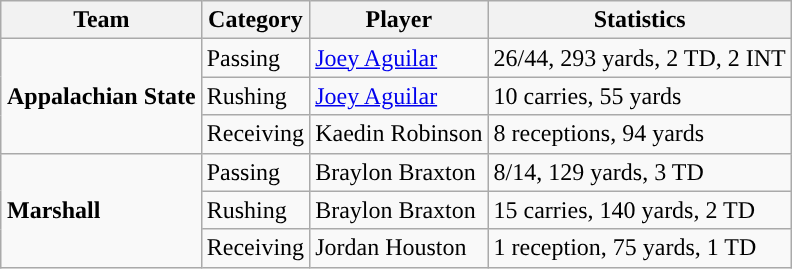<table class="wikitable" style="float: right;">
<tr>
<th>Team</th>
<th>Category</th>
<th>Player</th>
<th>Statistics</th>
</tr>
<tr>
<td rowspan=3><strong>Appalachian State</strong></td>
<td>Passing</td>
<td><a href='#'>Joey Aguilar</a></td>
<td>26/44, 293 yards, 2 TD, 2 INT</td>
</tr>
<tr>
<td>Rushing</td>
<td><a href='#'>Joey Aguilar</a></td>
<td>10 carries, 55 yards</td>
</tr>
<tr>
<td>Receiving</td>
<td>Kaedin Robinson</td>
<td>8 receptions, 94 yards</td>
</tr>
<tr>
<td rowspan=3><strong>Marshall</strong></td>
<td>Passing</td>
<td>Braylon Braxton</td>
<td>8/14, 129 yards, 3 TD</td>
</tr>
<tr>
<td>Rushing</td>
<td>Braylon Braxton</td>
<td>15 carries, 140 yards, 2 TD</td>
</tr>
<tr>
<td>Receiving</td>
<td>Jordan Houston</td>
<td>1 reception, 75 yards, 1 TD</td>
</tr>
</table>
